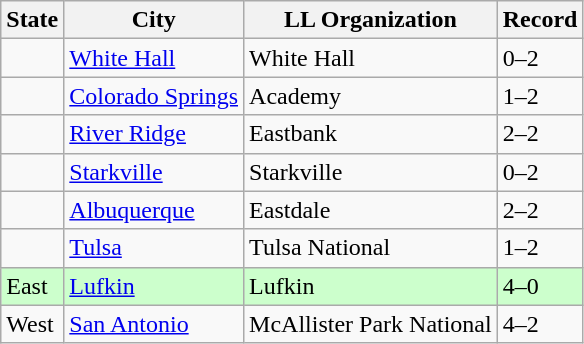<table class="wikitable">
<tr>
<th>State</th>
<th>City</th>
<th>LL Organization</th>
<th>Record</th>
</tr>
<tr>
<td><strong></strong></td>
<td><a href='#'>White Hall</a></td>
<td>White Hall</td>
<td>0–2</td>
</tr>
<tr>
<td><strong></strong></td>
<td><a href='#'>Colorado Springs</a></td>
<td>Academy</td>
<td>1–2</td>
</tr>
<tr>
<td><strong></strong></td>
<td><a href='#'>River Ridge</a></td>
<td>Eastbank</td>
<td>2–2</td>
</tr>
<tr>
<td><strong></strong></td>
<td><a href='#'>Starkville</a></td>
<td>Starkville</td>
<td>0–2</td>
</tr>
<tr>
<td><strong></strong></td>
<td><a href='#'>Albuquerque</a></td>
<td>Eastdale</td>
<td>2–2</td>
</tr>
<tr>
<td><strong></strong></td>
<td><a href='#'>Tulsa</a></td>
<td>Tulsa National</td>
<td>1–2</td>
</tr>
<tr bgcolor="ccffcc">
<td><strong></strong> East</td>
<td><a href='#'>Lufkin</a></td>
<td>Lufkin</td>
<td>4–0</td>
</tr>
<tr>
<td><strong></strong> West</td>
<td><a href='#'>San Antonio</a></td>
<td>McAllister Park National</td>
<td>4–2</td>
</tr>
</table>
